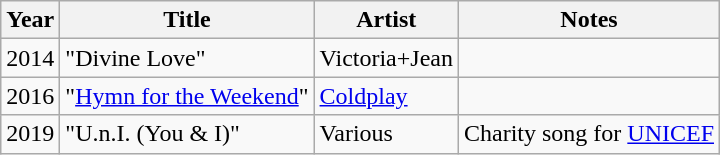<table class="wikitable sortable">
<tr>
<th>Year</th>
<th>Title</th>
<th>Artist</th>
<th class="unsortable">Notes</th>
</tr>
<tr>
<td>2014</td>
<td>"Divine Love"</td>
<td>Victoria+Jean</td>
<td></td>
</tr>
<tr>
<td>2016</td>
<td>"<a href='#'>Hymn for the Weekend</a>"</td>
<td><a href='#'>Coldplay</a></td>
<td></td>
</tr>
<tr>
<td>2019</td>
<td>"U.n.I. (You & I)"</td>
<td>Various</td>
<td>Charity song for <a href='#'>UNICEF</a></td>
</tr>
</table>
